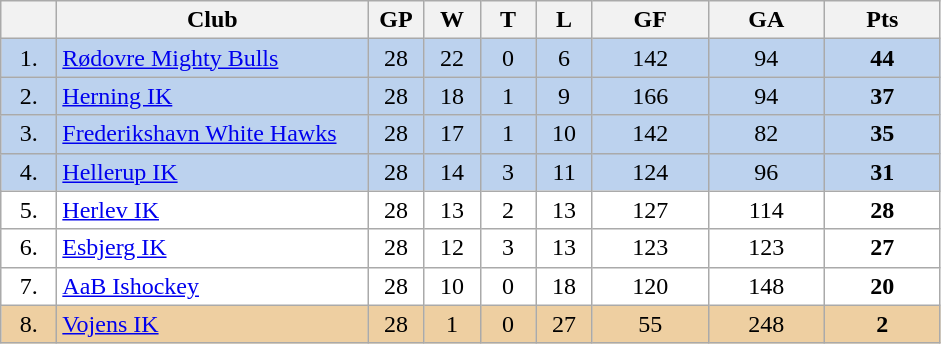<table class="wikitable">
<tr>
<th width="30"></th>
<th width="200">Club</th>
<th width="30">GP</th>
<th width="30">W</th>
<th width="30">T</th>
<th width="30">L</th>
<th width="70">GF</th>
<th width="70">GA</th>
<th width="70">Pts</th>
</tr>
<tr bgcolor="#BCD2EE" align="center">
<td>1.</td>
<td align="left"><a href='#'>Rødovre Mighty Bulls</a></td>
<td>28</td>
<td>22</td>
<td>0</td>
<td>6</td>
<td>142</td>
<td>94</td>
<td><strong>44</strong></td>
</tr>
<tr bgcolor="#BCD2EE" align="center">
<td>2.</td>
<td align="left"><a href='#'>Herning IK</a></td>
<td>28</td>
<td>18</td>
<td>1</td>
<td>9</td>
<td>166</td>
<td>94</td>
<td><strong>37</strong></td>
</tr>
<tr bgcolor="#BCD2EE" align="center">
<td>3.</td>
<td align="left"><a href='#'>Frederikshavn White Hawks</a></td>
<td>28</td>
<td>17</td>
<td>1</td>
<td>10</td>
<td>142</td>
<td>82</td>
<td><strong>35</strong></td>
</tr>
<tr bgcolor="#BCD2EE" align="center">
<td>4.</td>
<td align="left"><a href='#'>Hellerup IK</a></td>
<td>28</td>
<td>14</td>
<td>3</td>
<td>11</td>
<td>124</td>
<td>96</td>
<td><strong>31</strong></td>
</tr>
<tr bgcolor="#FFFFFF" align="center">
<td>5.</td>
<td align="left"><a href='#'>Herlev IK</a></td>
<td>28</td>
<td>13</td>
<td>2</td>
<td>13</td>
<td>127</td>
<td>114</td>
<td><strong>28</strong></td>
</tr>
<tr bgcolor="#FFFFFF" align="center">
<td>6.</td>
<td align="left"><a href='#'>Esbjerg IK</a></td>
<td>28</td>
<td>12</td>
<td>3</td>
<td>13</td>
<td>123</td>
<td>123</td>
<td><strong>27</strong></td>
</tr>
<tr bgcolor="#FFFFFF" align="center">
<td>7.</td>
<td align="left"><a href='#'>AaB Ishockey</a></td>
<td>28</td>
<td>10</td>
<td>0</td>
<td>18</td>
<td>120</td>
<td>148</td>
<td><strong>20</strong></td>
</tr>
<tr bgcolor="#EECFA1" align="center">
<td>8.</td>
<td align="left"><a href='#'>Vojens IK</a></td>
<td>28</td>
<td>1</td>
<td>0</td>
<td>27</td>
<td>55</td>
<td>248</td>
<td><strong>2</strong></td>
</tr>
</table>
